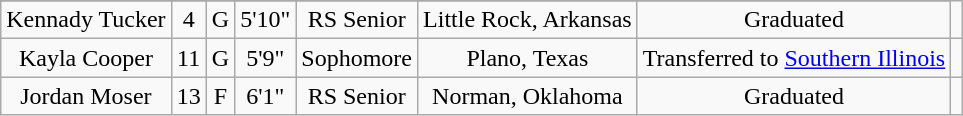<table class="wikitable sortable" style="text-align: center">
<tr align=center>
</tr>
<tr>
<td>Kennady Tucker</td>
<td>4</td>
<td>G</td>
<td>5'10"</td>
<td>RS Senior</td>
<td>Little Rock, Arkansas</td>
<td>Graduated</td>
</tr>
<tr>
<td>Kayla Cooper</td>
<td>11</td>
<td>G</td>
<td>5'9"</td>
<td>Sophomore</td>
<td>Plano, Texas</td>
<td>Transferred to <a href='#'>Southern Illinois</a></td>
<td></td>
</tr>
<tr>
<td>Jordan Moser</td>
<td>13</td>
<td>F</td>
<td>6'1"</td>
<td>RS Senior</td>
<td>Norman, Oklahoma</td>
<td>Graduated</td>
</tr>
</table>
